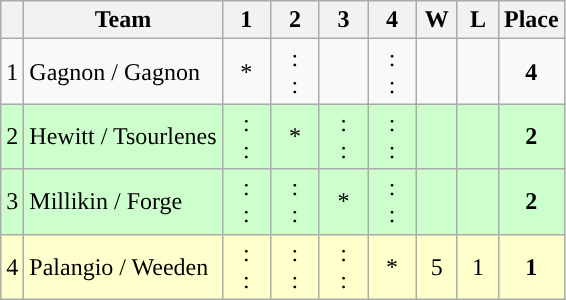<table class="wikitable" style="text-align:center;">
<tr>
<th></th>
<th>Team</th>
<th width="25">1</th>
<th width="25">2</th>
<th width="25">3</th>
<th width="25">4</th>
<th width="20">W</th>
<th width="20">L</th>
<th>Place</th>
</tr>
<tr>
<td>1</td>
<td align=left>Gagnon / Gagnon</td>
<td>*</td>
<td>: <br>  :</td>
<td><br></td>
<td>: <br>  :</td>
<td></td>
<td></td>
<td><strong>4</strong></td>
</tr>
<tr bgcolor=#ccffcc>
<td>2</td>
<td align=left>Hewitt / Tsourlenes</td>
<td>: <br>  :</td>
<td>*</td>
<td>: <br>  :</td>
<td>: <br>  :</td>
<td></td>
<td></td>
<td><strong>2</strong></td>
</tr>
<tr bgcolor=#ccffcc>
<td>3</td>
<td align=left>Millikin / Forge</td>
<td>: <br>  :</td>
<td>: <br>  :</td>
<td>*</td>
<td>: <br>  :</td>
<td></td>
<td></td>
<td><strong>2</strong></td>
</tr>
<tr bgcolor=#ffffcc>
<td>4</td>
<td align=left>Palangio / Weeden</td>
<td>: <br>  :</td>
<td>: <br>  :</td>
<td>: <br>  :</td>
<td>*</td>
<td>5</td>
<td>1</td>
<td><strong>1</strong></td>
</tr>
</table>
